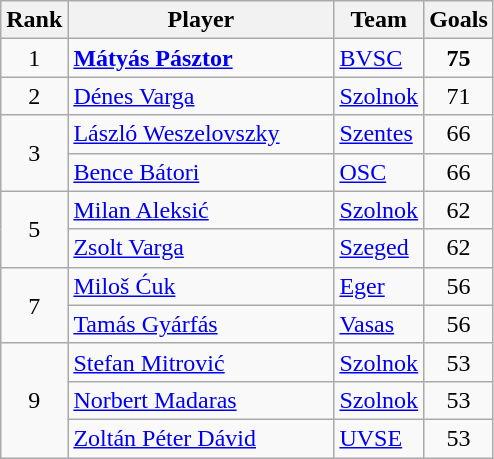<table class="wikitable" style="text-align:center">
<tr>
<th>Rank</th>
<th width="170">Player</th>
<th>Team</th>
<th>Goals</th>
</tr>
<tr>
<td rowspan="1">1</td>
<td align="left"> <strong><a href='#'>Mátyás Pásztor</a></strong></td>
<td align="left"> <a href='#'>BVSC</a></td>
<td><strong>75</strong></td>
</tr>
<tr>
<td rowspan="1">2</td>
<td align="left"> <a href='#'>Dénes Varga</a></td>
<td align="left"> <a href='#'>Szolnok</a></td>
<td>71</td>
</tr>
<tr>
<td rowspan="2">3</td>
<td align="left"> <a href='#'>László Weszelovszky</a></td>
<td align="left"> <a href='#'>Szentes</a></td>
<td>66</td>
</tr>
<tr>
<td align="left"> <a href='#'>Bence Bátori</a></td>
<td align="left"> <a href='#'>OSC</a></td>
<td>66</td>
</tr>
<tr>
<td rowspan="2">5</td>
<td align="left"> <a href='#'>Milan Aleksić</a></td>
<td align="left"> <a href='#'>Szolnok</a></td>
<td>62</td>
</tr>
<tr>
<td align="left"> <a href='#'>Zsolt Varga</a></td>
<td align="left"> <a href='#'>Szeged</a></td>
<td>62</td>
</tr>
<tr>
<td rowspan="2">7</td>
<td align="left"> <a href='#'>Miloš Ćuk</a></td>
<td align="left"> <a href='#'>Eger</a></td>
<td>56</td>
</tr>
<tr>
<td align="left"> <a href='#'>Tamás Gyárfás</a></td>
<td align="left"> <a href='#'>Vasas</a></td>
<td>56</td>
</tr>
<tr>
<td rowspan="3">9</td>
<td align="left"> <a href='#'>Stefan Mitrović</a></td>
<td align="left"> <a href='#'>Szolnok</a></td>
<td>53</td>
</tr>
<tr>
<td align="left"> <a href='#'>Norbert Madaras</a></td>
<td align="left"> <a href='#'>Szolnok</a></td>
<td>53</td>
</tr>
<tr>
<td align="left"> <a href='#'>Zoltán Péter Dávid</a></td>
<td align="left"> <a href='#'>UVSE</a></td>
<td>53</td>
</tr>
</table>
